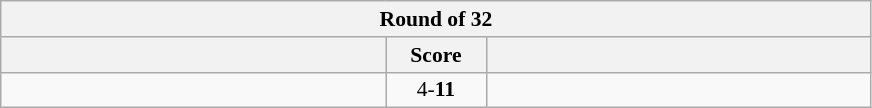<table class="wikitable" style="text-align: center; font-size:90% ">
<tr>
<th colspan=3>Round of 32</th>
</tr>
<tr>
<th align="right" width="250"></th>
<th width="60">Score</th>
<th align="left" width="250"></th>
</tr>
<tr>
<td align=left></td>
<td align=center>4-<strong>11</strong></td>
<td align=left><strong></strong></td>
</tr>
</table>
